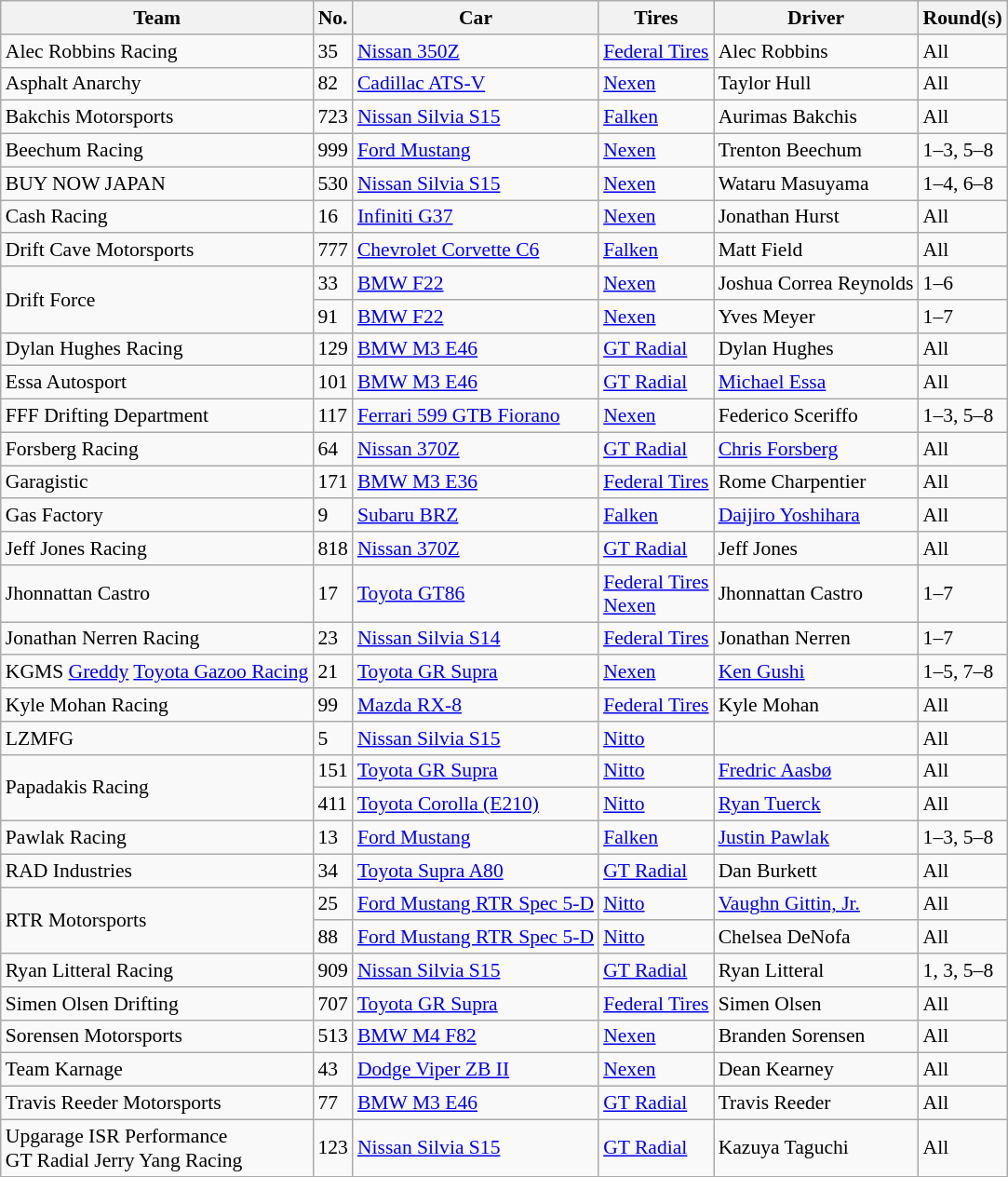<table class="wikitable" style="font-size: 90%;">
<tr>
<th>Team</th>
<th>No.</th>
<th>Car</th>
<th>Tires</th>
<th>Driver</th>
<th>Round(s)</th>
</tr>
<tr>
<td>Alec Robbins Racing</td>
<td>35</td>
<td><a href='#'>Nissan 350Z</a></td>
<td><a href='#'>Federal Tires</a></td>
<td> Alec Robbins</td>
<td>All</td>
</tr>
<tr>
<td>Asphalt Anarchy</td>
<td>82</td>
<td><a href='#'>Cadillac ATS-V</a></td>
<td><a href='#'>Nexen</a></td>
<td> Taylor Hull</td>
<td>All</td>
</tr>
<tr>
<td>Bakchis Motorsports</td>
<td>723</td>
<td><a href='#'>Nissan Silvia S15</a></td>
<td><a href='#'>Falken</a></td>
<td> Aurimas Bakchis</td>
<td>All</td>
</tr>
<tr>
<td>Beechum Racing</td>
<td>999</td>
<td><a href='#'>Ford Mustang</a></td>
<td><a href='#'>Nexen</a></td>
<td> Trenton Beechum </td>
<td>1–3, 5–8</td>
</tr>
<tr>
<td>BUY NOW JAPAN</td>
<td>530</td>
<td><a href='#'>Nissan Silvia S15</a></td>
<td><a href='#'>Nexen</a></td>
<td> Wataru Masuyama</td>
<td>1–4, 6–8</td>
</tr>
<tr>
<td>Cash Racing</td>
<td>16</td>
<td><a href='#'>Infiniti G37</a></td>
<td><a href='#'>Nexen</a></td>
<td> Jonathan Hurst </td>
<td>All</td>
</tr>
<tr>
<td>Drift Cave Motorsports</td>
<td>777</td>
<td><a href='#'>Chevrolet Corvette C6</a></td>
<td><a href='#'>Falken</a></td>
<td> Matt Field</td>
<td>All</td>
</tr>
<tr>
<td rowspan=2>Drift Force</td>
<td>33</td>
<td><a href='#'>BMW F22</a></td>
<td><a href='#'>Nexen</a></td>
<td> Joshua Correa Reynolds </td>
<td>1–6</td>
</tr>
<tr>
<td>91</td>
<td><a href='#'>BMW F22</a></td>
<td><a href='#'>Nexen</a></td>
<td> Yves Meyer</td>
<td>1–7</td>
</tr>
<tr>
<td>Dylan Hughes Racing</td>
<td>129</td>
<td><a href='#'>BMW M3 E46</a></td>
<td><a href='#'>GT Radial</a></td>
<td> Dylan Hughes</td>
<td>All</td>
</tr>
<tr>
<td>Essa Autosport</td>
<td>101</td>
<td><a href='#'>BMW M3 E46</a></td>
<td><a href='#'>GT Radial</a></td>
<td> <a href='#'>Michael Essa</a></td>
<td>All</td>
</tr>
<tr>
<td>FFF Drifting Department</td>
<td>117</td>
<td><a href='#'>Ferrari 599 GTB Fiorano</a></td>
<td><a href='#'>Nexen</a></td>
<td> Federico Sceriffo</td>
<td>1–3, 5–8</td>
</tr>
<tr>
<td>Forsberg Racing</td>
<td>64</td>
<td><a href='#'>Nissan 370Z</a></td>
<td><a href='#'>GT Radial</a></td>
<td> <a href='#'>Chris Forsberg</a></td>
<td>All</td>
</tr>
<tr>
<td>Garagistic</td>
<td>171</td>
<td><a href='#'>BMW M3 E36</a></td>
<td><a href='#'>Federal Tires</a></td>
<td> Rome Charpentier</td>
<td>All</td>
</tr>
<tr>
<td>Gas Factory</td>
<td>9</td>
<td><a href='#'>Subaru BRZ</a></td>
<td><a href='#'>Falken</a></td>
<td> <a href='#'>Daijiro Yoshihara</a></td>
<td>All</td>
</tr>
<tr>
<td>Jeff Jones Racing</td>
<td>818</td>
<td><a href='#'>Nissan 370Z</a></td>
<td><a href='#'>GT Radial</a></td>
<td> Jeff Jones</td>
<td>All</td>
</tr>
<tr>
<td>Jhonnattan Castro</td>
<td>17</td>
<td><a href='#'>Toyota GT86</a></td>
<td><a href='#'>Federal Tires</a><br><a href='#'>Nexen</a></td>
<td> Jhonnattan Castro</td>
<td>1–7</td>
</tr>
<tr>
<td>Jonathan Nerren Racing</td>
<td>23</td>
<td><a href='#'>Nissan Silvia S14</a></td>
<td><a href='#'>Federal Tires</a></td>
<td> Jonathan Nerren</td>
<td>1–7</td>
</tr>
<tr>
<td>KGMS <a href='#'>Greddy</a> <a href='#'>Toyota Gazoo Racing</a></td>
<td>21</td>
<td><a href='#'>Toyota GR Supra</a></td>
<td><a href='#'>Nexen</a></td>
<td> <a href='#'>Ken Gushi</a></td>
<td>1–5, 7–8</td>
</tr>
<tr>
<td>Kyle Mohan Racing</td>
<td>99</td>
<td><a href='#'>Mazda RX-8</a></td>
<td><a href='#'>Federal Tires</a></td>
<td> Kyle Mohan</td>
<td>All</td>
</tr>
<tr>
<td>LZMFG</td>
<td>5</td>
<td><a href='#'>Nissan Silvia S15</a></td>
<td><a href='#'>Nitto</a></td>
<td> </td>
<td>All</td>
</tr>
<tr>
<td rowspan=2>Papadakis Racing</td>
<td>151</td>
<td><a href='#'>Toyota GR Supra</a></td>
<td><a href='#'>Nitto</a></td>
<td> <a href='#'>Fredric Aasbø</a></td>
<td>All</td>
</tr>
<tr>
<td>411</td>
<td><a href='#'>Toyota Corolla (E210)</a></td>
<td><a href='#'>Nitto</a></td>
<td> <a href='#'>Ryan Tuerck</a></td>
<td>All</td>
</tr>
<tr>
<td>Pawlak Racing</td>
<td>13</td>
<td><a href='#'>Ford Mustang</a></td>
<td><a href='#'>Falken</a></td>
<td> <a href='#'>Justin Pawlak</a></td>
<td>1–3, 5–8</td>
</tr>
<tr>
<td>RAD Industries</td>
<td>34</td>
<td><a href='#'>Toyota Supra A80</a></td>
<td><a href='#'>GT Radial</a></td>
<td> Dan Burkett</td>
<td>All</td>
</tr>
<tr>
<td rowspan=2>RTR Motorsports</td>
<td>25</td>
<td><a href='#'>Ford Mustang RTR Spec 5-D</a></td>
<td><a href='#'>Nitto</a></td>
<td> <a href='#'>Vaughn Gittin, Jr.</a></td>
<td>All</td>
</tr>
<tr>
<td>88</td>
<td><a href='#'>Ford Mustang RTR Spec 5-D</a></td>
<td><a href='#'>Nitto</a></td>
<td> Chelsea DeNofa</td>
<td>All</td>
</tr>
<tr>
<td>Ryan Litteral Racing</td>
<td>909</td>
<td><a href='#'>Nissan Silvia S15</a></td>
<td><a href='#'>GT Radial</a></td>
<td> Ryan Litteral</td>
<td>1, 3, 5–8</td>
</tr>
<tr>
<td>Simen Olsen Drifting</td>
<td>707</td>
<td><a href='#'>Toyota GR Supra</a></td>
<td><a href='#'>Federal Tires</a></td>
<td> Simen Olsen </td>
<td>All</td>
</tr>
<tr>
<td>Sorensen Motorsports</td>
<td>513</td>
<td><a href='#'>BMW M4 F82</a></td>
<td><a href='#'>Nexen</a></td>
<td> Branden Sorensen </td>
<td>All</td>
</tr>
<tr>
<td>Team Karnage</td>
<td>43</td>
<td><a href='#'>Dodge Viper ZB II</a></td>
<td><a href='#'>Nexen</a></td>
<td> Dean Kearney</td>
<td>All</td>
</tr>
<tr>
<td>Travis Reeder Motorsports</td>
<td>77</td>
<td><a href='#'>BMW M3 E46</a></td>
<td><a href='#'>GT Radial</a></td>
<td> Travis Reeder</td>
<td>All</td>
</tr>
<tr>
<td>Upgarage ISR Performance<br>GT Radial Jerry Yang Racing</td>
<td>123</td>
<td><a href='#'>Nissan Silvia S15</a></td>
<td><a href='#'>GT Radial</a></td>
<td> Kazuya Taguchi</td>
<td>All</td>
</tr>
</table>
